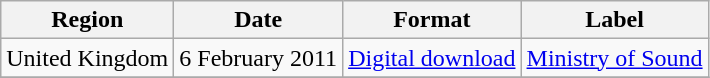<table class="wikitable">
<tr>
<th>Region</th>
<th>Date</th>
<th>Format</th>
<th>Label</th>
</tr>
<tr>
<td>United Kingdom</td>
<td>6 February 2011</td>
<td><a href='#'>Digital download</a></td>
<td><a href='#'>Ministry of Sound</a></td>
</tr>
<tr>
</tr>
</table>
